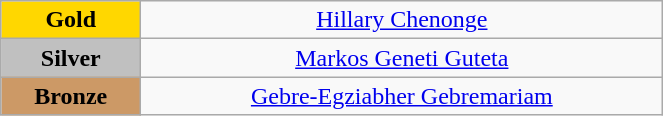<table class="wikitable" style="text-align:center; " width="35%">
<tr>
<td bgcolor="gold"><strong>Gold</strong></td>
<td><a href='#'>Hillary Chenonge</a><br>  <small><em></em></small></td>
</tr>
<tr>
<td bgcolor="silver"><strong>Silver</strong></td>
<td><a href='#'>Markos Geneti Guteta</a><br>  <small><em></em></small></td>
</tr>
<tr>
<td bgcolor="CC9966"><strong>Bronze</strong></td>
<td><a href='#'>Gebre-Egziabher Gebremariam</a><br>  <small><em></em></small></td>
</tr>
</table>
